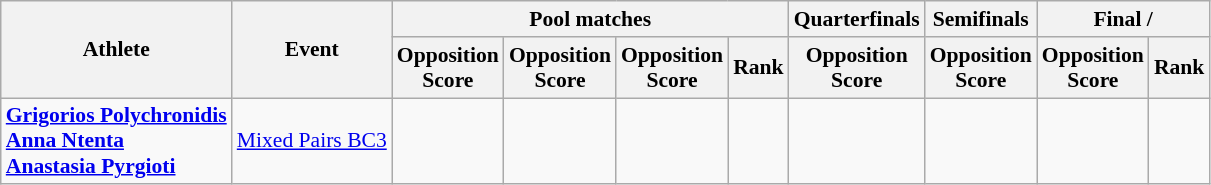<table class=wikitable style="font-size:90%">
<tr>
<th rowspan="2">Athlete</th>
<th rowspan="2">Event</th>
<th colspan="4">Pool matches</th>
<th>Quarterfinals</th>
<th>Semifinals</th>
<th colspan=2>Final / </th>
</tr>
<tr>
<th>Opposition<br>Score</th>
<th>Opposition<br>Score</th>
<th>Opposition<br>Score</th>
<th>Rank</th>
<th>Opposition<br>Score</th>
<th>Opposition<br>Score</th>
<th>Opposition<br>Score</th>
<th>Rank</th>
</tr>
<tr align=center>
<td align=left><strong><a href='#'>Grigorios Polychronidis</a><br><a href='#'>Anna Ntenta</a><br><a href='#'>Anastasia Pyrgioti</a><br></strong></td>
<td align=left><a href='#'>Mixed Pairs BC3</a></td>
<td></td>
<td></td>
<td></td>
<td></td>
<td></td>
<td></td>
<td></td>
<td></td>
</tr>
</table>
